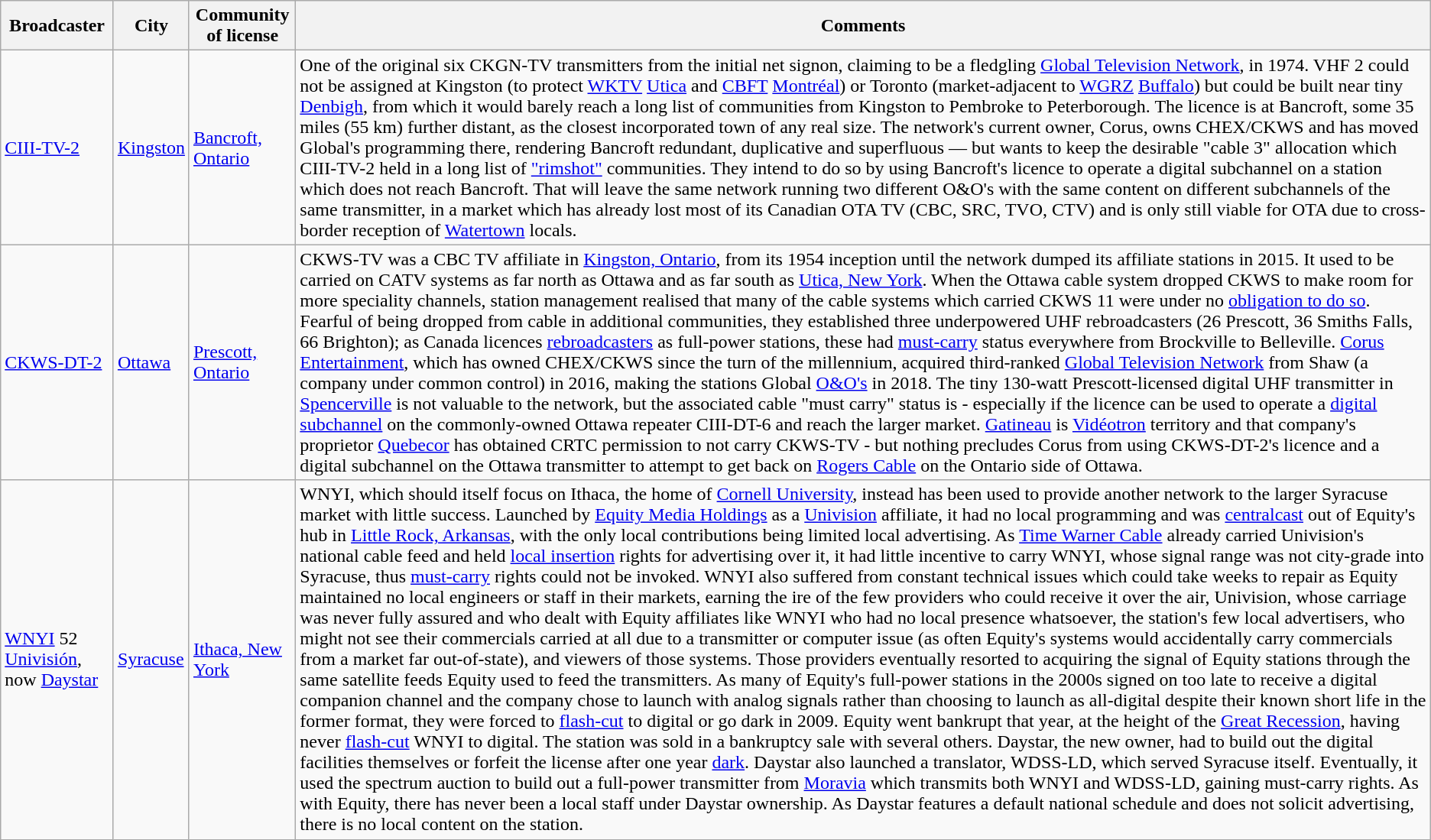<table class="wikitable">
<tr>
<th>Broadcaster</th>
<th>City</th>
<th>Community of license</th>
<th>Comments</th>
</tr>
<tr>
<td><a href='#'>CIII-TV-2</a></td>
<td><a href='#'>Kingston</a></td>
<td><a href='#'>Bancroft, Ontario</a></td>
<td>One of the original six CKGN-TV transmitters from the initial net signon, claiming to be a fledgling <a href='#'>Global Television Network</a>, in 1974. VHF 2 could not be assigned at Kingston (to protect <a href='#'>WKTV</a> <a href='#'>Utica</a> and <a href='#'>CBFT</a> <a href='#'>Montréal</a>) or Toronto (market-adjacent to <a href='#'>WGRZ</a> <a href='#'>Buffalo</a>) but could be built near tiny <a href='#'>Denbigh</a>, from which it would barely reach a long list of communities from Kingston to Pembroke to Peterborough. The licence is at Bancroft, some 35 miles (55 km) further distant, as the closest incorporated town of any real size. The network's current owner, Corus, owns CHEX/CKWS and has moved Global's programming there, rendering Bancroft redundant, duplicative and superfluous — but wants to keep the desirable "cable 3" allocation which CIII-TV-2 held in a long list of <a href='#'>"rimshot"</a> communities. They intend to do so by using Bancroft's licence to operate a digital subchannel on a station which does not reach Bancroft. That will leave the same network running two different O&O's with the same content on different subchannels of the same transmitter, in a market which has already lost most of its Canadian OTA TV (CBC, SRC, TVO, CTV) and is only still viable for OTA due to cross-border reception of <a href='#'>Watertown</a> locals.</td>
</tr>
<tr>
<td><a href='#'>CKWS-DT-2</a></td>
<td><a href='#'>Ottawa</a></td>
<td><a href='#'>Prescott, Ontario</a></td>
<td>CKWS-TV was a CBC TV affiliate in <a href='#'>Kingston, Ontario</a>, from its 1954 inception until the network dumped its affiliate stations in 2015. It used to be carried on CATV systems as far north as Ottawa and as far south as <a href='#'>Utica, New York</a>. When the Ottawa cable system dropped CKWS to make room for more speciality channels, station management realised that many of the cable systems which carried CKWS 11 were under no <a href='#'>obligation to do so</a>. Fearful of being dropped from cable in additional communities, they established three underpowered UHF rebroadcasters (26 Prescott, 36 Smiths Falls, 66 Brighton); as Canada licences <a href='#'>rebroadcasters</a> as full-power stations, these had <a href='#'>must-carry</a> status everywhere from Brockville to Belleville. <a href='#'>Corus Entertainment</a>, which has owned CHEX/CKWS since the turn of the millennium, acquired third-ranked <a href='#'>Global Television Network</a> from Shaw (a company under common control) in 2016, making the stations Global <a href='#'>O&O's</a> in 2018. The tiny 130-watt Prescott-licensed digital UHF transmitter in <a href='#'>Spencerville</a> is not valuable to the network, but the associated cable "must carry" status is - especially if the licence can be used to operate a <a href='#'>digital subchannel</a> on the commonly-owned Ottawa repeater CIII-DT-6 and reach the larger market. <a href='#'>Gatineau</a> is <a href='#'>Vidéotron</a> territory and that company's proprietor <a href='#'>Quebecor</a> has obtained CRTC permission to not carry CKWS-TV - but nothing precludes Corus from using CKWS-DT-2's licence and a digital subchannel on the Ottawa transmitter to attempt to get back on <a href='#'>Rogers Cable</a> on the Ontario side of Ottawa.</td>
</tr>
<tr>
<td><a href='#'>WNYI</a> 52 <a href='#'>Univisión</a>, now <a href='#'>Daystar</a></td>
<td><a href='#'>Syracuse</a></td>
<td><a href='#'>Ithaca, New York</a></td>
<td>WNYI, which should itself focus on Ithaca, the home of <a href='#'>Cornell University</a>, instead has been used to provide another network to the larger Syracuse market with little success. Launched by <a href='#'>Equity Media Holdings</a> as a <a href='#'>Univision</a> affiliate, it had no local programming and was <a href='#'>centralcast</a> out of Equity's hub in <a href='#'>Little Rock, Arkansas</a>, with the only local contributions being limited local advertising. As <a href='#'>Time Warner Cable</a> already carried Univision's national cable feed and held <a href='#'>local insertion</a> rights for advertising over it, it had little incentive to carry WNYI, whose signal range was not city-grade into Syracuse, thus <a href='#'>must-carry</a> rights could not be invoked. WNYI also suffered from constant technical issues which could take weeks to repair as Equity maintained no local engineers or staff in their markets, earning the ire of the few providers who could receive it over the air, Univision, whose carriage was never fully assured and who dealt with Equity affiliates like WNYI who had no local presence whatsoever, the station's few local advertisers, who might not see their commercials carried at all due to a transmitter or computer issue (as often Equity's systems would accidentally carry commercials from a market far out-of-state), and viewers of those systems. Those providers eventually resorted to acquiring the signal of Equity stations through the same satellite feeds Equity used to feed the transmitters. As many of Equity's full-power stations in the 2000s signed on too late to receive a digital companion channel and the company chose to launch with analog signals rather than choosing to launch as all-digital despite their known short life in the former format, they were forced to <a href='#'>flash-cut</a> to digital or go dark in 2009. Equity went bankrupt that year, at the height of the <a href='#'>Great Recession</a>, having never <a href='#'>flash-cut</a> WNYI to digital. The station was sold in a bankruptcy sale with several others. Daystar, the new owner, had to build out the digital facilities themselves or forfeit the license after one year <a href='#'>dark</a>. Daystar also launched a translator, WDSS-LD, which served Syracuse itself. Eventually, it used the spectrum auction to build out a full-power transmitter from <a href='#'>Moravia</a> which transmits both WNYI and WDSS-LD, gaining must-carry rights. As with Equity, there has never been a local staff under Daystar ownership. As Daystar features a default national schedule and does not solicit advertising, there is no local content on the station.</td>
</tr>
</table>
